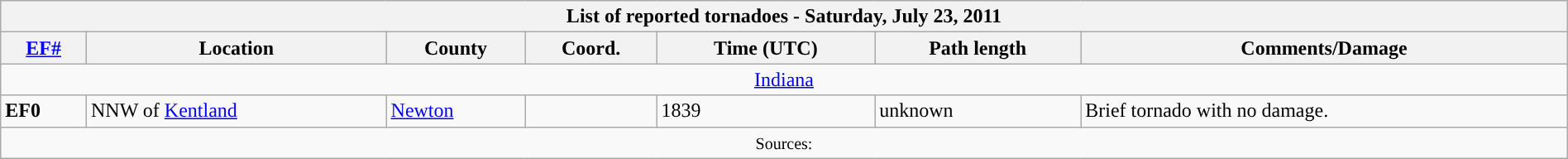<table class="wikitable collapsible" width="100%">
<tr>
<th colspan="7">List of reported tornadoes - Saturday, July 23, 2011</th>
</tr>
<tr>
<th><a href='#'>EF#</a></th>
<th>Location</th>
<th>County</th>
<th>Coord.</th>
<th>Time (UTC)</th>
<th>Path length</th>
<th>Comments/Damage</th>
</tr>
<tr>
<td colspan="7" align=center><a href='#'>Indiana</a></td>
</tr>
<tr>
<td><strong>EF0</strong></td>
<td>NNW of <a href='#'>Kentland</a></td>
<td><a href='#'>Newton</a></td>
<td></td>
<td>1839</td>
<td>unknown</td>
<td>Brief tornado with no damage.</td>
</tr>
<tr>
<td colspan="7" align=center><small>Sources: </small></td>
</tr>
</table>
